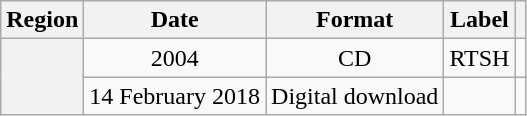<table class="wikitable plainrowheaders" style="text-align:center">
<tr>
<th>Region</th>
<th>Date</th>
<th>Format</th>
<th>Label</th>
<th></th>
</tr>
<tr>
<th scope="row" rowspan="2"></th>
<td>2004</td>
<td>CD</td>
<td>RTSH</td>
<td></td>
</tr>
<tr>
<td>14 February 2018</td>
<td>Digital download</td>
<td></td>
<td></td>
</tr>
</table>
